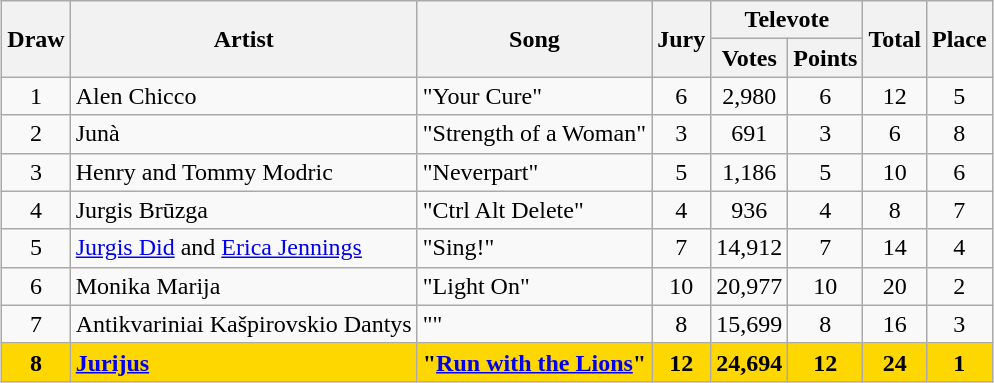<table class="sortable wikitable" style="margin: 1em auto 1em auto; text-align:center">
<tr>
<th rowspan="2">Draw</th>
<th rowspan="2">Artist</th>
<th rowspan="2">Song</th>
<th rowspan="2">Jury</th>
<th colspan="2">Televote</th>
<th rowspan="2">Total</th>
<th rowspan="2">Place</th>
</tr>
<tr>
<th>Votes</th>
<th>Points</th>
</tr>
<tr>
<td>1</td>
<td align="left">Alen Chicco</td>
<td align="left">"Your Cure"</td>
<td>6</td>
<td>2,980</td>
<td>6</td>
<td>12</td>
<td>5</td>
</tr>
<tr>
<td>2</td>
<td align="left">Junà</td>
<td align="left">"Strength of a Woman"</td>
<td>3</td>
<td>691</td>
<td>3</td>
<td>6</td>
<td>8</td>
</tr>
<tr>
<td>3</td>
<td align="left">Henry and Tommy Modric</td>
<td align="left">"Neverpart"</td>
<td>5</td>
<td>1,186</td>
<td>5</td>
<td>10</td>
<td>6</td>
</tr>
<tr>
<td>4</td>
<td align="left">Jurgis Brūzga</td>
<td align="left">"Ctrl Alt Delete"</td>
<td>4</td>
<td>936</td>
<td>4</td>
<td>8</td>
<td>7</td>
</tr>
<tr>
<td>5</td>
<td align="left"><a href='#'>Jurgis Did</a> and <a href='#'>Erica Jennings</a></td>
<td align="left">"Sing!"</td>
<td>7</td>
<td>14,912</td>
<td>7</td>
<td>14</td>
<td>4</td>
</tr>
<tr>
<td>6</td>
<td align="left">Monika Marija</td>
<td align="left">"Light On"</td>
<td>10</td>
<td>20,977</td>
<td>10</td>
<td>20</td>
<td>2</td>
</tr>
<tr>
<td>7</td>
<td align="left">Antikvariniai Kašpirovskio Dantys</td>
<td align="left">""</td>
<td>8</td>
<td>15,699</td>
<td>8</td>
<td>16</td>
<td>3</td>
</tr>
<tr style="font-weight:bold; background:gold;">
<td>8</td>
<td align="left"><a href='#'>Jurijus</a></td>
<td align="left">"<a href='#'>Run with the Lions</a>"</td>
<td>12</td>
<td>24,694</td>
<td>12</td>
<td>24</td>
<td>1</td>
</tr>
</table>
